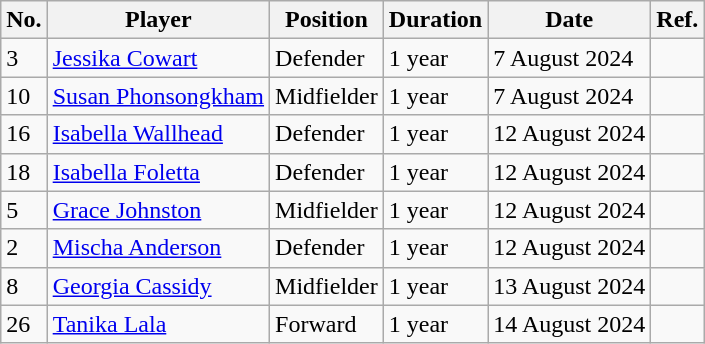<table class="wikitable">
<tr>
<th>No.</th>
<th>Player</th>
<th>Position</th>
<th>Duration</th>
<th>Date</th>
<th>Ref.</th>
</tr>
<tr>
<td>3</td>
<td> <a href='#'>Jessika Cowart</a></td>
<td>Defender</td>
<td>1 year</td>
<td>7 August 2024</td>
<td></td>
</tr>
<tr>
<td>10</td>
<td><a href='#'>Susan Phonsongkham</a></td>
<td>Midfielder</td>
<td>1 year</td>
<td>7 August 2024</td>
<td></td>
</tr>
<tr>
<td>16</td>
<td><a href='#'>Isabella Wallhead</a></td>
<td>Defender</td>
<td>1 year</td>
<td>12 August 2024</td>
<td></td>
</tr>
<tr>
<td>18</td>
<td><a href='#'>Isabella Foletta</a></td>
<td>Defender</td>
<td>1 year</td>
<td>12 August 2024</td>
<td></td>
</tr>
<tr>
<td>5</td>
<td><a href='#'>Grace Johnston</a></td>
<td>Midfielder</td>
<td>1 year</td>
<td>12 August 2024</td>
<td></td>
</tr>
<tr>
<td>2</td>
<td><a href='#'>Mischa Anderson</a></td>
<td>Defender</td>
<td>1 year</td>
<td>12 August 2024</td>
<td></td>
</tr>
<tr>
<td>8</td>
<td><a href='#'>Georgia Cassidy</a></td>
<td>Midfielder</td>
<td>1 year</td>
<td>13 August 2024</td>
<td></td>
</tr>
<tr>
<td>26</td>
<td><a href='#'>Tanika Lala</a></td>
<td>Forward</td>
<td>1 year</td>
<td>14 August 2024</td>
<td></td>
</tr>
</table>
